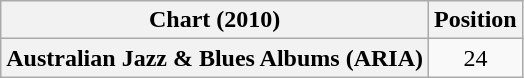<table class="wikitable plainrowheaders" style="text-align:center">
<tr>
<th scope="col">Chart (2010)</th>
<th scope="col">Position</th>
</tr>
<tr>
<th scope="row">Australian Jazz & Blues Albums (ARIA)</th>
<td>24</td>
</tr>
</table>
